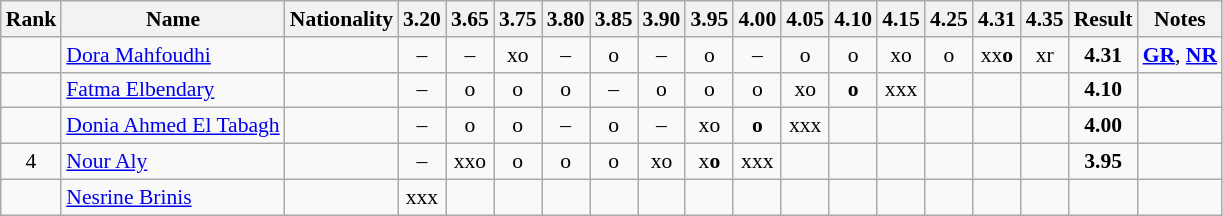<table class="wikitable sortable" style="text-align:center; font-size:90%">
<tr>
<th>Rank</th>
<th>Name</th>
<th>Nationality</th>
<th>3.20</th>
<th>3.65</th>
<th>3.75</th>
<th>3.80</th>
<th>3.85</th>
<th>3.90</th>
<th>3.95</th>
<th>4.00</th>
<th>4.05</th>
<th>4.10</th>
<th>4.15</th>
<th>4.25</th>
<th>4.31</th>
<th>4.35</th>
<th>Result</th>
<th>Notes</th>
</tr>
<tr>
<td></td>
<td align=left><a href='#'>Dora Mahfoudhi</a></td>
<td align=left></td>
<td>–</td>
<td>–</td>
<td>xo</td>
<td>–</td>
<td>o</td>
<td>–</td>
<td>o</td>
<td>–</td>
<td>o</td>
<td>o</td>
<td>xo</td>
<td>o</td>
<td>xx<strong>o</strong></td>
<td>xr</td>
<td><strong>4.31</strong></td>
<td><strong><a href='#'>GR</a></strong>, <strong><a href='#'>NR</a></strong></td>
</tr>
<tr>
<td></td>
<td align=left><a href='#'>Fatma Elbendary</a></td>
<td align=left></td>
<td>–</td>
<td>o</td>
<td>o</td>
<td>o</td>
<td>–</td>
<td>o</td>
<td>o</td>
<td>o</td>
<td>xo</td>
<td><strong>o</strong></td>
<td>xxx</td>
<td></td>
<td></td>
<td></td>
<td><strong>4.10</strong></td>
<td></td>
</tr>
<tr>
<td></td>
<td align=left><a href='#'>Donia Ahmed El Tabagh</a></td>
<td align=left></td>
<td>–</td>
<td>o</td>
<td>o</td>
<td>–</td>
<td>o</td>
<td>–</td>
<td>xo</td>
<td><strong>o</strong></td>
<td>xxx</td>
<td></td>
<td></td>
<td></td>
<td></td>
<td></td>
<td><strong>4.00</strong></td>
<td></td>
</tr>
<tr>
<td>4</td>
<td align=left><a href='#'>Nour Aly</a></td>
<td align=left></td>
<td>–</td>
<td>xxo</td>
<td>o</td>
<td>o</td>
<td>o</td>
<td>xo</td>
<td>x<strong>o</strong></td>
<td>xxx</td>
<td></td>
<td></td>
<td></td>
<td></td>
<td></td>
<td></td>
<td><strong>3.95</strong></td>
<td></td>
</tr>
<tr>
<td></td>
<td align=left><a href='#'>Nesrine Brinis</a></td>
<td align=left></td>
<td>xxx</td>
<td></td>
<td></td>
<td></td>
<td></td>
<td></td>
<td></td>
<td></td>
<td></td>
<td></td>
<td></td>
<td></td>
<td></td>
<td></td>
<td><strong></strong></td>
<td></td>
</tr>
</table>
